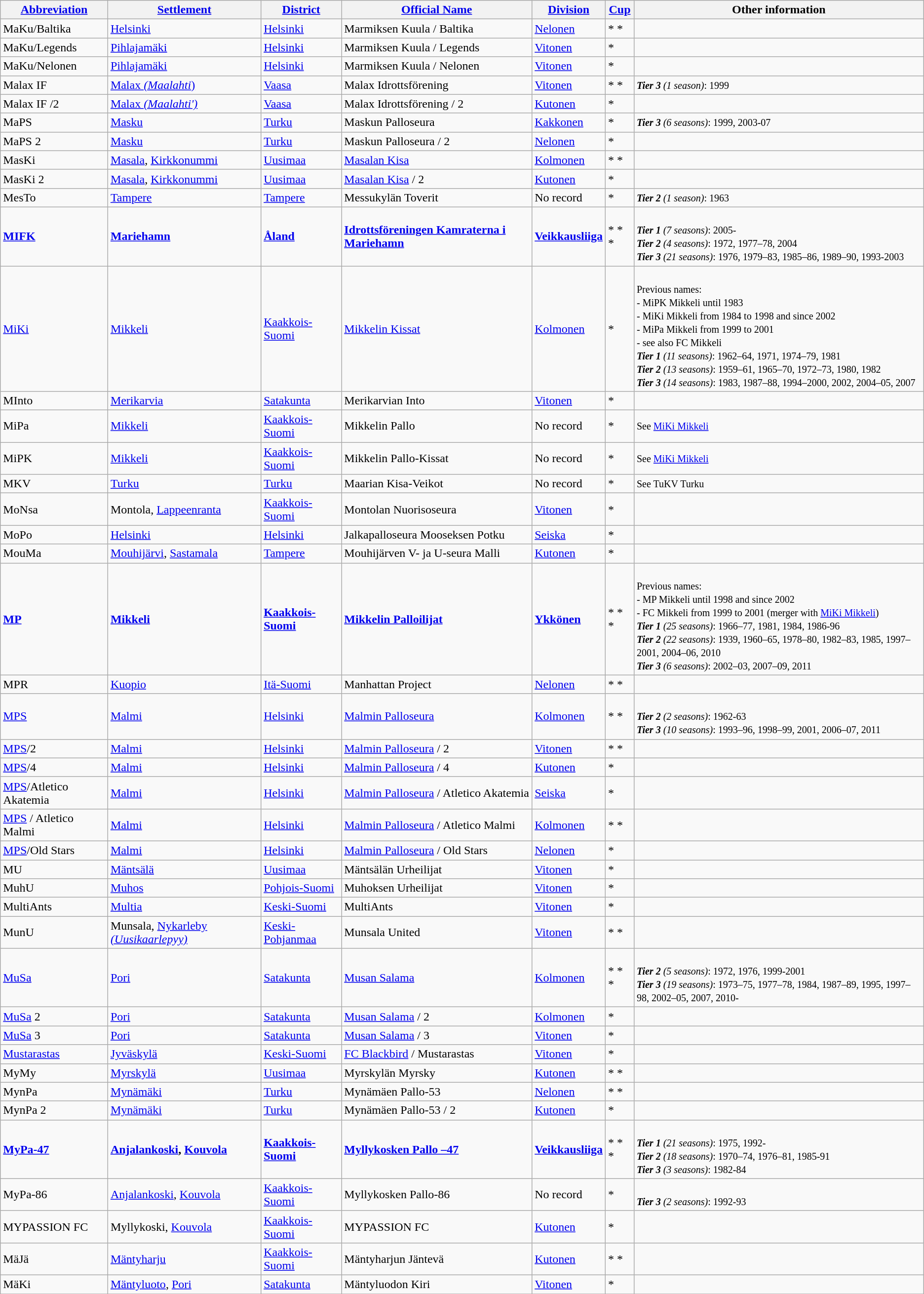<table class="wikitable" style="text-align:left">
<tr>
<th style= width="120px"><a href='#'>Abbreviation</a></th>
<th style= width="110px"><a href='#'>Settlement</a></th>
<th style= width="80px"><a href='#'>District</a></th>
<th style= width="200px"><a href='#'>Official Name</a></th>
<th style= width="80px"><a href='#'>Division</a></th>
<th style= width="30px"><a href='#'>Cup</a></th>
<th style= width="230px">Other information</th>
</tr>
<tr>
<td>MaKu/Baltika</td>
<td><a href='#'>Helsinki</a></td>
<td><a href='#'>Helsinki</a></td>
<td>Marmiksen Kuula / Baltika</td>
<td><a href='#'>Nelonen</a></td>
<td>* *</td>
<td></td>
</tr>
<tr>
<td>MaKu/Legends</td>
<td><a href='#'>Pihlajamäki</a></td>
<td><a href='#'>Helsinki</a></td>
<td>Marmiksen Kuula / Legends</td>
<td><a href='#'>Vitonen</a></td>
<td>*</td>
<td></td>
</tr>
<tr>
<td>MaKu/Nelonen</td>
<td><a href='#'>Pihlajamäki</a></td>
<td><a href='#'>Helsinki</a></td>
<td>Marmiksen Kuula / Nelonen</td>
<td><a href='#'>Vitonen</a></td>
<td>*</td>
<td></td>
</tr>
<tr>
<td>Malax IF</td>
<td><a href='#'> Malax <em>(Maalahti</em>)</a></td>
<td><a href='#'>Vaasa</a></td>
<td>Malax Idrottsförening</td>
<td><a href='#'>Vitonen</a></td>
<td>* *</td>
<td><small><strong><em>Tier 3</em></strong> <em>(1 season)</em>: 1999</small><br></td>
</tr>
<tr>
<td>Malax IF /2</td>
<td><a href='#'> Malax <em>(Maalahti')</em></a></td>
<td><a href='#'>Vaasa</a></td>
<td>Malax Idrottsförening / 2</td>
<td><a href='#'>Kutonen</a></td>
<td>*</td>
<td></td>
</tr>
<tr>
<td>MaPS</td>
<td><a href='#'>Masku</a></td>
<td><a href='#'>Turku</a></td>
<td>Maskun Palloseura</td>
<td><a href='#'>Kakkonen</a></td>
<td>*</td>
<td><small><strong><em>Tier 3</em></strong> <em>(6 seasons)</em>: 1999, 2003-07</small><br></td>
</tr>
<tr>
<td>MaPS 2</td>
<td><a href='#'>Masku</a></td>
<td><a href='#'>Turku</a></td>
<td>Maskun Palloseura / 2</td>
<td><a href='#'>Nelonen</a></td>
<td>*</td>
<td></td>
</tr>
<tr>
<td>MasKi</td>
<td><a href='#'>Masala</a>, <a href='#'>Kirkkonummi</a></td>
<td><a href='#'>Uusimaa</a></td>
<td><a href='#'>Masalan Kisa</a></td>
<td><a href='#'>Kolmonen</a></td>
<td>* *</td>
<td></td>
</tr>
<tr>
<td>MasKi 2</td>
<td><a href='#'>Masala</a>, <a href='#'>Kirkkonummi</a></td>
<td><a href='#'>Uusimaa</a></td>
<td><a href='#'>Masalan Kisa</a> / 2</td>
<td><a href='#'>Kutonen</a></td>
<td>*</td>
<td></td>
</tr>
<tr>
<td>MesTo</td>
<td><a href='#'>Tampere</a></td>
<td><a href='#'>Tampere</a></td>
<td>Messukylän Toverit</td>
<td>No record</td>
<td>*</td>
<td><small><strong><em>Tier 2</em></strong> <em>(1 season)</em>: 1963</small><br></td>
</tr>
<tr>
<td><strong><a href='#'>MIFK</a></strong></td>
<td><strong><a href='#'>Mariehamn</a></strong></td>
<td><strong><a href='#'>Åland</a></strong></td>
<td><strong><a href='#'>Idrottsföreningen Kamraterna i Mariehamn</a></strong></td>
<td><strong><a href='#'>Veikkausliiga</a></strong></td>
<td>* * *</td>
<td><br><small><strong><em>Tier 1</em></strong> <em>(7 seasons)</em>: 2005-</small><br>
<small><strong><em>Tier 2</em></strong> <em>(4 seasons)</em>: 1972, 1977–78, 2004</small><br>
<small><strong><em>Tier 3</em></strong> <em>(21 seasons)</em>: 1976, 1979–83, 1985–86, 1989–90, 1993-2003</small><br></td>
</tr>
<tr>
<td><a href='#'>MiKi</a></td>
<td><a href='#'>Mikkeli</a></td>
<td><a href='#'>Kaakkois-Suomi</a></td>
<td><a href='#'>Mikkelin Kissat</a></td>
<td><a href='#'>Kolmonen</a></td>
<td>*</td>
<td><br><small>Previous names:</small><br>
<small>- MiPK Mikkeli until 1983</small><br>
<small>- MiKi Mikkeli from 1984 to 1998 and since 2002</small><br>
<small>- MiPa Mikkeli from 1999 to 2001</small><br>
<small>- see also FC Mikkeli</small><br>
<small><strong><em>Tier 1</em></strong> <em>(11 seasons)</em>: 1962–64, 1971, 1974–79, 1981</small><br>
<small><strong><em>Tier 2</em></strong> <em>(13 seasons)</em>: 1959–61, 1965–70, 1972–73, 1980, 1982</small><br>
<small><strong><em>Tier 3</em></strong> <em>(14 seasons)</em>: 1983, 1987–88, 1994–2000, 2002, 2004–05, 2007</small><br></td>
</tr>
<tr>
<td>MInto</td>
<td><a href='#'>Merikarvia</a></td>
<td><a href='#'>Satakunta</a></td>
<td>Merikarvian Into</td>
<td><a href='#'>Vitonen</a></td>
<td>*</td>
<td></td>
</tr>
<tr>
<td>MiPa</td>
<td><a href='#'>Mikkeli</a></td>
<td><a href='#'>Kaakkois-Suomi</a></td>
<td>Mikkelin Pallo</td>
<td>No record</td>
<td>*</td>
<td><small>See <a href='#'>MiKi Mikkeli</a></small><br></td>
</tr>
<tr>
<td>MiPK</td>
<td><a href='#'>Mikkeli</a></td>
<td><a href='#'>Kaakkois-Suomi</a></td>
<td>Mikkelin Pallo-Kissat</td>
<td>No record</td>
<td>*</td>
<td><small>See <a href='#'>MiKi Mikkeli</a></small><br></td>
</tr>
<tr>
<td>MKV</td>
<td><a href='#'>Turku</a></td>
<td><a href='#'>Turku</a></td>
<td>Maarian Kisa-Veikot</td>
<td>No record</td>
<td>*</td>
<td><small>See TuKV Turku</small><br></td>
</tr>
<tr>
<td>MoNsa</td>
<td>Montola, <a href='#'>Lappeenranta</a></td>
<td><a href='#'>Kaakkois-Suomi</a></td>
<td>Montolan Nuorisoseura</td>
<td><a href='#'>Vitonen</a></td>
<td>*</td>
<td></td>
</tr>
<tr>
<td>MoPo</td>
<td><a href='#'>Helsinki</a></td>
<td><a href='#'>Helsinki</a></td>
<td>Jalkapalloseura Mooseksen Potku</td>
<td><a href='#'>Seiska</a></td>
<td>*</td>
<td></td>
</tr>
<tr>
<td>MouMa</td>
<td><a href='#'>Mouhijärvi</a>, <a href='#'>Sastamala</a></td>
<td><a href='#'>Tampere</a></td>
<td>Mouhijärven V- ja U-seura Malli</td>
<td><a href='#'>Kutonen</a></td>
<td>*</td>
<td></td>
</tr>
<tr>
<td><strong><a href='#'>MP</a></strong></td>
<td><strong><a href='#'>Mikkeli</a></strong></td>
<td><strong><a href='#'>Kaakkois-Suomi</a></strong></td>
<td><strong><a href='#'>Mikkelin Palloilijat</a></strong></td>
<td><strong><a href='#'>Ykkönen</a></strong></td>
<td>* * *</td>
<td><br><small>Previous names:</small><br>
<small>- MP Mikkeli until 1998 and since 2002</small><br>
<small>- FC Mikkeli from 1999 to 2001 (merger with <a href='#'>MiKi Mikkeli</a>)</small><br>
<small><strong><em>Tier 1</em></strong> <em>(25 seasons)</em>: 1966–77, 1981, 1984, 1986-96</small><br>
<small><strong><em>Tier 2</em></strong> <em>(22 seasons)</em>: 1939, 1960–65, 1978–80, 1982–83, 1985, 1997–2001, 2004–06, 2010</small><br>
<small><strong><em>Tier 3</em></strong> <em>(6 seasons)</em>: 2002–03, 2007–09, 2011</small><br></td>
</tr>
<tr>
<td>MPR</td>
<td><a href='#'>Kuopio</a></td>
<td><a href='#'>Itä-Suomi</a></td>
<td>Manhattan Project</td>
<td><a href='#'>Nelonen</a></td>
<td>* *</td>
<td></td>
</tr>
<tr>
<td><a href='#'>MPS</a></td>
<td><a href='#'>Malmi</a></td>
<td><a href='#'>Helsinki</a></td>
<td><a href='#'>Malmin Palloseura</a></td>
<td><a href='#'>Kolmonen</a></td>
<td>* *</td>
<td><br><small><strong><em>Tier 2</em></strong> <em>(2 seasons)</em>: 1962-63</small><br>
<small><strong><em>Tier 3</em></strong> <em>(10 seasons)</em>: 1993–96, 1998–99, 2001, 2006–07, 2011</small><br></td>
</tr>
<tr>
<td><a href='#'>MPS</a>/2</td>
<td><a href='#'>Malmi</a></td>
<td><a href='#'>Helsinki</a></td>
<td><a href='#'>Malmin Palloseura</a> / 2</td>
<td><a href='#'>Vitonen</a></td>
<td>* *</td>
<td></td>
</tr>
<tr>
<td><a href='#'>MPS</a>/4</td>
<td><a href='#'>Malmi</a></td>
<td><a href='#'>Helsinki</a></td>
<td><a href='#'>Malmin Palloseura</a>  / 4</td>
<td><a href='#'>Kutonen</a></td>
<td>*</td>
<td></td>
</tr>
<tr>
<td><a href='#'>MPS</a>/Atletico Akatemia</td>
<td><a href='#'>Malmi</a></td>
<td><a href='#'>Helsinki</a></td>
<td><a href='#'>Malmin Palloseura</a> / Atletico Akatemia</td>
<td><a href='#'>Seiska</a></td>
<td>*</td>
<td></td>
</tr>
<tr>
<td><a href='#'>MPS</a> / Atletico Malmi</td>
<td><a href='#'>Malmi</a></td>
<td><a href='#'>Helsinki</a></td>
<td><a href='#'>Malmin Palloseura</a> / Atletico Malmi</td>
<td><a href='#'>Kolmonen</a></td>
<td>* *</td>
<td></td>
</tr>
<tr>
<td><a href='#'>MPS</a>/Old Stars</td>
<td><a href='#'>Malmi</a></td>
<td><a href='#'>Helsinki</a></td>
<td><a href='#'>Malmin Palloseura</a> / Old Stars</td>
<td><a href='#'>Nelonen</a></td>
<td>*</td>
<td></td>
</tr>
<tr>
<td>MU</td>
<td><a href='#'>Mäntsälä</a></td>
<td><a href='#'>Uusimaa</a></td>
<td>Mäntsälän Urheilijat</td>
<td><a href='#'>Vitonen</a></td>
<td>*</td>
<td></td>
</tr>
<tr>
<td>MuhU</td>
<td><a href='#'>Muhos</a></td>
<td><a href='#'>Pohjois-Suomi</a></td>
<td>Muhoksen Urheilijat</td>
<td><a href='#'>Vitonen</a></td>
<td>*</td>
<td></td>
</tr>
<tr>
<td>MultiAnts</td>
<td><a href='#'>Multia</a></td>
<td><a href='#'>Keski-Suomi</a></td>
<td>MultiAnts</td>
<td><a href='#'>Vitonen</a></td>
<td>*</td>
<td></td>
</tr>
<tr>
<td>MunU</td>
<td>Munsala, <a href='#'> Nykarleby <em>(Uusikaarlepyy)</em></a></td>
<td><a href='#'>Keski-Pohjanmaa</a></td>
<td>Munsala United</td>
<td><a href='#'>Vitonen</a></td>
<td>* *</td>
<td></td>
</tr>
<tr>
<td><a href='#'>MuSa</a></td>
<td><a href='#'>Pori</a></td>
<td><a href='#'>Satakunta</a></td>
<td><a href='#'>Musan Salama</a></td>
<td><a href='#'>Kolmonen</a></td>
<td>* * *</td>
<td><br><small><strong><em>Tier 2</em></strong> <em>(5 seasons)</em>: 1972, 1976, 1999-2001</small><br>
<small><strong><em>Tier 3</em></strong> <em>(19 seasons)</em>: 1973–75, 1977–78, 1984, 1987–89, 1995, 1997–98, 2002–05, 2007, 2010-</small><br></td>
</tr>
<tr>
<td><a href='#'>MuSa</a> 2</td>
<td><a href='#'>Pori</a></td>
<td><a href='#'>Satakunta</a></td>
<td><a href='#'>Musan Salama</a> / 2</td>
<td><a href='#'>Kolmonen</a></td>
<td>*</td>
<td></td>
</tr>
<tr>
<td><a href='#'>MuSa</a> 3</td>
<td><a href='#'>Pori</a></td>
<td><a href='#'>Satakunta</a></td>
<td><a href='#'>Musan Salama</a> / 3</td>
<td><a href='#'>Vitonen</a></td>
<td>*</td>
<td></td>
</tr>
<tr>
<td><a href='#'>Mustarastas</a></td>
<td><a href='#'>Jyväskylä</a></td>
<td><a href='#'>Keski-Suomi</a></td>
<td><a href='#'>FC Blackbird</a> / Mustarastas</td>
<td><a href='#'>Vitonen</a></td>
<td>*</td>
<td></td>
</tr>
<tr>
<td>MyMy</td>
<td><a href='#'>Myrskylä</a></td>
<td><a href='#'>Uusimaa</a></td>
<td>Myrskylän Myrsky</td>
<td><a href='#'>Kutonen</a></td>
<td>* *</td>
<td></td>
</tr>
<tr>
<td>MynPa</td>
<td><a href='#'>Mynämäki</a></td>
<td><a href='#'>Turku</a></td>
<td>Mynämäen Pallo-53</td>
<td><a href='#'>Nelonen</a></td>
<td>* *</td>
<td></td>
</tr>
<tr>
<td>MynPa 2</td>
<td><a href='#'>Mynämäki</a></td>
<td><a href='#'>Turku</a></td>
<td>Mynämäen Pallo-53 / 2</td>
<td><a href='#'>Kutonen</a></td>
<td>*</td>
<td></td>
</tr>
<tr>
<td><strong><a href='#'>MyPa-47</a></strong></td>
<td><strong><a href='#'>Anjalankoski</a>, <a href='#'>Kouvola</a></strong></td>
<td><strong><a href='#'>Kaakkois-Suomi</a></strong></td>
<td><strong><a href='#'>Myllykosken Pallo –47</a></strong></td>
<td><strong><a href='#'>Veikkausliiga</a></strong></td>
<td>* * *</td>
<td><br><small><strong><em>Tier 1</em></strong> <em>(21 seasons)</em>: 1975, 1992-</small><br>
<small><strong><em>Tier 2</em></strong> <em>(18 seasons)</em>: 1970–74, 1976–81, 1985-91</small><br>
<small><strong><em>Tier 3</em></strong> <em>(3 seasons)</em>: 1982-84</small><br></td>
</tr>
<tr>
<td>MyPa-86</td>
<td><a href='#'>Anjalankoski</a>, <a href='#'>Kouvola</a></td>
<td><a href='#'>Kaakkois-Suomi</a></td>
<td>Myllykosken Pallo-86</td>
<td>No record</td>
<td>*</td>
<td><br><small><strong><em>Tier 3</em></strong> <em>(2 seasons)</em>: 1992-93</small><br></td>
</tr>
<tr>
<td>MYPASSION FC</td>
<td>Myllykoski, <a href='#'>Kouvola</a></td>
<td><a href='#'>Kaakkois-Suomi</a></td>
<td>MYPASSION FC</td>
<td><a href='#'>Kutonen</a></td>
<td>*</td>
<td></td>
</tr>
<tr>
<td>MäJä</td>
<td><a href='#'>Mäntyharju</a></td>
<td><a href='#'>Kaakkois-Suomi</a></td>
<td>Mäntyharjun Jäntevä</td>
<td><a href='#'>Kutonen</a></td>
<td>* *</td>
<td></td>
</tr>
<tr>
<td>MäKi</td>
<td><a href='#'>Mäntyluoto</a>, <a href='#'>Pori</a></td>
<td><a href='#'>Satakunta</a></td>
<td>Mäntyluodon Kiri</td>
<td><a href='#'>Vitonen</a></td>
<td>*</td>
<td></td>
</tr>
<tr>
</tr>
</table>
